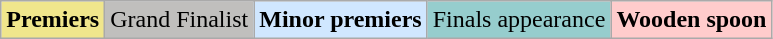<table class="wikitable">
<tr>
<td style=background:#F0E68C><strong>Premiers</strong></td>
<td style=background:#C0BFBD>Grand Finalist</td>
<td style=background:#D0E7FF><strong>Minor premiers</strong></td>
<td style=background:#96CDCD>Finals appearance</td>
<td style=background:#FFCCCC><strong>Wooden spoon</strong></td>
</tr>
</table>
